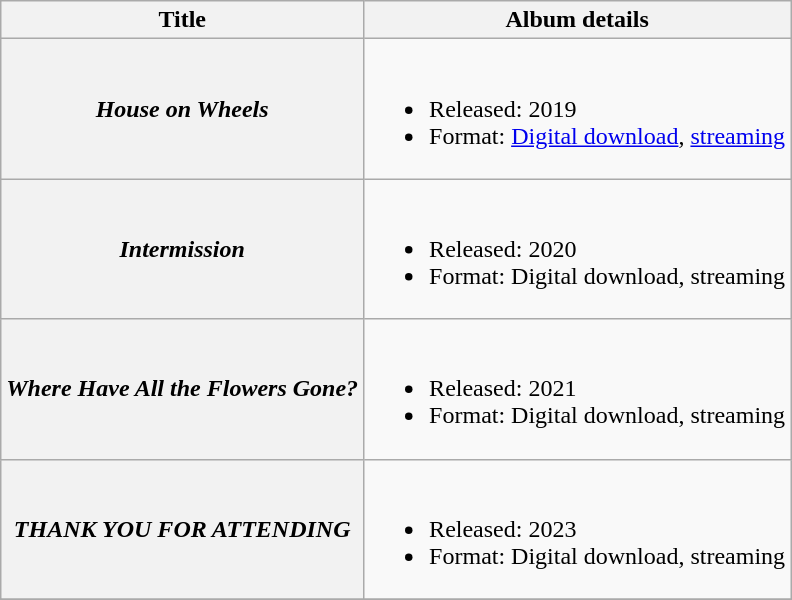<table class="wikitable plainrowheaders">
<tr>
<th scope="col">Title</th>
<th scope="col">Album details</th>
</tr>
<tr>
<th scope="row"><em>House on Wheels</em></th>
<td><br><ul><li>Released: 2019</li><li>Format: <a href='#'>Digital download</a>, <a href='#'>streaming</a></li></ul></td>
</tr>
<tr>
<th scope="row"><em>Intermission</em></th>
<td><br><ul><li>Released: 2020</li><li>Format: Digital download, streaming</li></ul></td>
</tr>
<tr>
<th scope="row"><em>Where Have All the Flowers Gone?</em></th>
<td><br><ul><li>Released: 2021</li><li>Format: Digital download, streaming</li></ul></td>
</tr>
<tr>
<th scope="row"><em>THANK YOU FOR ATTENDING</em></th>
<td><br><ul><li>Released: 2023</li><li>Format: Digital download, streaming</li></ul></td>
</tr>
<tr>
</tr>
</table>
